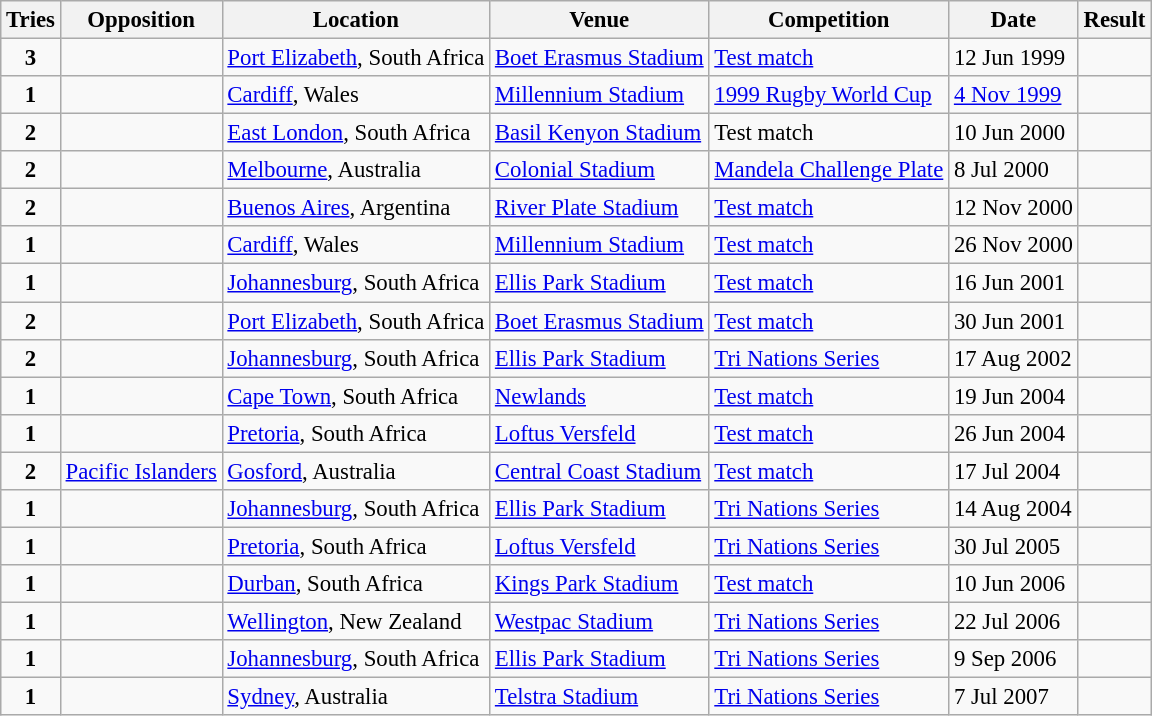<table class="wikitable sortable" style="font-size:95%">
<tr>
<th>Tries</th>
<th>Opposition</th>
<th>Location</th>
<th>Venue</th>
<th class="unsortable">Competition</th>
<th>Date</th>
<th>Result</th>
</tr>
<tr>
<td align="center"><strong>3</strong></td>
<td></td>
<td><a href='#'>Port Elizabeth</a>, South Africa</td>
<td><a href='#'>Boet Erasmus Stadium</a></td>
<td><a href='#'>Test match</a></td>
<td>12 Jun 1999</td>
<td></td>
</tr>
<tr>
<td align="center"><strong>1</strong></td>
<td></td>
<td><a href='#'>Cardiff</a>, Wales</td>
<td><a href='#'>Millennium Stadium</a></td>
<td><a href='#'>1999 Rugby World Cup</a></td>
<td><a href='#'>4 Nov 1999</a></td>
<td></td>
</tr>
<tr>
<td align="center"><strong>2</strong></td>
<td></td>
<td><a href='#'>East London</a>, South Africa</td>
<td><a href='#'>Basil Kenyon Stadium</a></td>
<td>Test match</td>
<td>10 Jun 2000</td>
<td></td>
</tr>
<tr>
<td align="center"><strong>2</strong></td>
<td></td>
<td><a href='#'>Melbourne</a>, Australia</td>
<td><a href='#'>Colonial Stadium</a></td>
<td><a href='#'>Mandela Challenge Plate</a></td>
<td>8 Jul 2000</td>
<td></td>
</tr>
<tr>
<td align="center"><strong>2</strong></td>
<td></td>
<td><a href='#'>Buenos Aires</a>, Argentina</td>
<td><a href='#'>River Plate Stadium</a></td>
<td><a href='#'>Test match</a></td>
<td>12 Nov 2000</td>
<td></td>
</tr>
<tr>
<td align="center"><strong>1</strong></td>
<td></td>
<td><a href='#'>Cardiff</a>, Wales</td>
<td><a href='#'>Millennium Stadium</a></td>
<td><a href='#'>Test match</a></td>
<td>26 Nov 2000</td>
<td></td>
</tr>
<tr>
<td align="center"><strong>1</strong></td>
<td></td>
<td><a href='#'>Johannesburg</a>, South Africa</td>
<td><a href='#'>Ellis Park Stadium</a></td>
<td><a href='#'>Test match</a></td>
<td>16 Jun 2001</td>
<td></td>
</tr>
<tr>
<td align="center"><strong>2</strong></td>
<td></td>
<td><a href='#'>Port Elizabeth</a>, South Africa</td>
<td><a href='#'>Boet Erasmus Stadium</a></td>
<td><a href='#'>Test match</a></td>
<td>30 Jun 2001</td>
<td></td>
</tr>
<tr>
<td align="center"><strong>2</strong></td>
<td></td>
<td><a href='#'>Johannesburg</a>, South Africa</td>
<td><a href='#'>Ellis Park Stadium</a></td>
<td><a href='#'>Tri Nations Series</a></td>
<td>17 Aug 2002</td>
<td></td>
</tr>
<tr>
<td align="center"><strong>1</strong></td>
<td></td>
<td><a href='#'>Cape Town</a>, South Africa</td>
<td><a href='#'>Newlands</a></td>
<td><a href='#'>Test match</a></td>
<td>19 Jun 2004</td>
<td></td>
</tr>
<tr>
<td align="center"><strong>1</strong></td>
<td></td>
<td><a href='#'>Pretoria</a>, South Africa</td>
<td><a href='#'>Loftus Versfeld</a></td>
<td><a href='#'>Test match</a></td>
<td>26 Jun 2004</td>
<td></td>
</tr>
<tr>
<td align="center"><strong>2</strong></td>
<td> <a href='#'>Pacific Islanders</a></td>
<td><a href='#'>Gosford</a>, Australia</td>
<td><a href='#'>Central Coast Stadium</a></td>
<td><a href='#'>Test match</a></td>
<td>17 Jul 2004</td>
<td></td>
</tr>
<tr>
<td align="center"><strong>1</strong></td>
<td></td>
<td><a href='#'>Johannesburg</a>, South Africa</td>
<td><a href='#'>Ellis Park Stadium</a></td>
<td><a href='#'>Tri Nations Series</a></td>
<td>14 Aug 2004</td>
<td></td>
</tr>
<tr>
<td align="center"><strong>1</strong></td>
<td></td>
<td><a href='#'>Pretoria</a>, South Africa</td>
<td><a href='#'>Loftus Versfeld</a></td>
<td><a href='#'>Tri Nations Series</a></td>
<td>30 Jul 2005</td>
<td></td>
</tr>
<tr>
<td align="center"><strong>1</strong></td>
<td></td>
<td><a href='#'>Durban</a>, South Africa</td>
<td><a href='#'>Kings Park Stadium</a></td>
<td><a href='#'>Test match</a></td>
<td>10 Jun 2006</td>
<td></td>
</tr>
<tr>
<td align="center"><strong>1</strong></td>
<td></td>
<td><a href='#'>Wellington</a>, New Zealand</td>
<td><a href='#'>Westpac Stadium</a></td>
<td><a href='#'>Tri Nations Series</a></td>
<td>22 Jul 2006</td>
<td></td>
</tr>
<tr>
<td align="center"><strong>1</strong></td>
<td></td>
<td><a href='#'>Johannesburg</a>, South Africa</td>
<td><a href='#'>Ellis Park Stadium</a></td>
<td><a href='#'>Tri Nations Series</a></td>
<td>9 Sep 2006</td>
<td></td>
</tr>
<tr>
<td align="center"><strong>1</strong></td>
<td></td>
<td><a href='#'>Sydney</a>, Australia</td>
<td><a href='#'>Telstra Stadium</a></td>
<td><a href='#'>Tri Nations Series</a></td>
<td>7 Jul 2007</td>
<td></td>
</tr>
</table>
